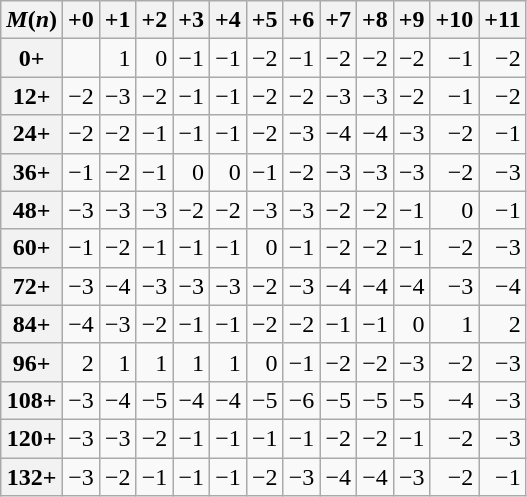<table class="wikitable" style="text-align:right">
<tr>
<th><em>M</em>(<em>n</em>)</th>
<th>+0</th>
<th>+1</th>
<th>+2</th>
<th>+3</th>
<th>+4</th>
<th>+5</th>
<th>+6</th>
<th>+7</th>
<th>+8</th>
<th>+9</th>
<th>+10</th>
<th>+11</th>
</tr>
<tr>
<th>0+</th>
<td></td>
<td>1</td>
<td>0</td>
<td>−1</td>
<td>−1</td>
<td>−2</td>
<td>−1</td>
<td>−2</td>
<td>−2</td>
<td>−2</td>
<td>−1</td>
<td>−2</td>
</tr>
<tr>
<th>12+</th>
<td>−2</td>
<td>−3</td>
<td>−2</td>
<td>−1</td>
<td>−1</td>
<td>−2</td>
<td>−2</td>
<td>−3</td>
<td>−3</td>
<td>−2</td>
<td>−1</td>
<td>−2</td>
</tr>
<tr>
<th>24+</th>
<td>−2</td>
<td>−2</td>
<td>−1</td>
<td>−1</td>
<td>−1</td>
<td>−2</td>
<td>−3</td>
<td>−4</td>
<td>−4</td>
<td>−3</td>
<td>−2</td>
<td>−1</td>
</tr>
<tr>
<th>36+</th>
<td>−1</td>
<td>−2</td>
<td>−1</td>
<td>0</td>
<td>0</td>
<td>−1</td>
<td>−2</td>
<td>−3</td>
<td>−3</td>
<td>−3</td>
<td>−2</td>
<td>−3</td>
</tr>
<tr>
<th>48+</th>
<td>−3</td>
<td>−3</td>
<td>−3</td>
<td>−2</td>
<td>−2</td>
<td>−3</td>
<td>−3</td>
<td>−2</td>
<td>−2</td>
<td>−1</td>
<td>0</td>
<td>−1</td>
</tr>
<tr>
<th>60+</th>
<td>−1</td>
<td>−2</td>
<td>−1</td>
<td>−1</td>
<td>−1</td>
<td>0</td>
<td>−1</td>
<td>−2</td>
<td>−2</td>
<td>−1</td>
<td>−2</td>
<td>−3</td>
</tr>
<tr>
<th>72+</th>
<td>−3</td>
<td>−4</td>
<td>−3</td>
<td>−3</td>
<td>−3</td>
<td>−2</td>
<td>−3</td>
<td>−4</td>
<td>−4</td>
<td>−4</td>
<td>−3</td>
<td>−4</td>
</tr>
<tr>
<th>84+</th>
<td>−4</td>
<td>−3</td>
<td>−2</td>
<td>−1</td>
<td>−1</td>
<td>−2</td>
<td>−2</td>
<td>−1</td>
<td>−1</td>
<td>0</td>
<td>1</td>
<td>2</td>
</tr>
<tr>
<th>96+</th>
<td>2</td>
<td>1</td>
<td>1</td>
<td>1</td>
<td>1</td>
<td>0</td>
<td>−1</td>
<td>−2</td>
<td>−2</td>
<td>−3</td>
<td>−2</td>
<td>−3</td>
</tr>
<tr>
<th>108+</th>
<td>−3</td>
<td>−4</td>
<td>−5</td>
<td>−4</td>
<td>−4</td>
<td>−5</td>
<td>−6</td>
<td>−5</td>
<td>−5</td>
<td>−5</td>
<td>−4</td>
<td>−3</td>
</tr>
<tr>
<th>120+</th>
<td>−3</td>
<td>−3</td>
<td>−2</td>
<td>−1</td>
<td>−1</td>
<td>−1</td>
<td>−1</td>
<td>−2</td>
<td>−2</td>
<td>−1</td>
<td>−2</td>
<td>−3</td>
</tr>
<tr>
<th>132+</th>
<td>−3</td>
<td>−2</td>
<td>−1</td>
<td>−1</td>
<td>−1</td>
<td>−2</td>
<td>−3</td>
<td>−4</td>
<td>−4</td>
<td>−3</td>
<td>−2</td>
<td>−1</td>
</tr>
</table>
